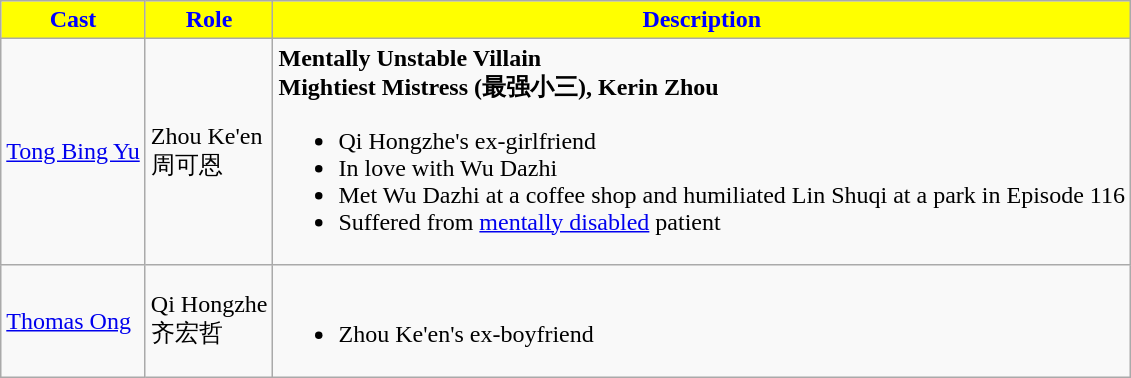<table class="wikitable">
<tr>
<th style="background:yellow; color:blue">Cast</th>
<th style="background:yellow; color:blue">Role</th>
<th style="background:yellow; color:blue">Description</th>
</tr>
<tr>
<td><a href='#'>Tong Bing Yu</a></td>
<td>Zhou Ke'en <br> 周可恩</td>
<td><strong>Mentally Unstable Villain</strong><br><strong>Mightiest Mistress (最强小三), Kerin Zhou</strong><br><ul><li>Qi Hongzhe's ex-girlfriend</li><li>In love with Wu Dazhi</li><li>Met Wu Dazhi at a coffee shop and humiliated Lin Shuqi at a park in Episode 116</li><li>Suffered from <a href='#'>mentally disabled</a> patient</li></ul></td>
</tr>
<tr>
<td><a href='#'>Thomas Ong</a></td>
<td>Qi Hongzhe <br> 齐宏哲</td>
<td><br><ul><li>Zhou Ke'en's ex-boyfriend</li></ul></td>
</tr>
</table>
